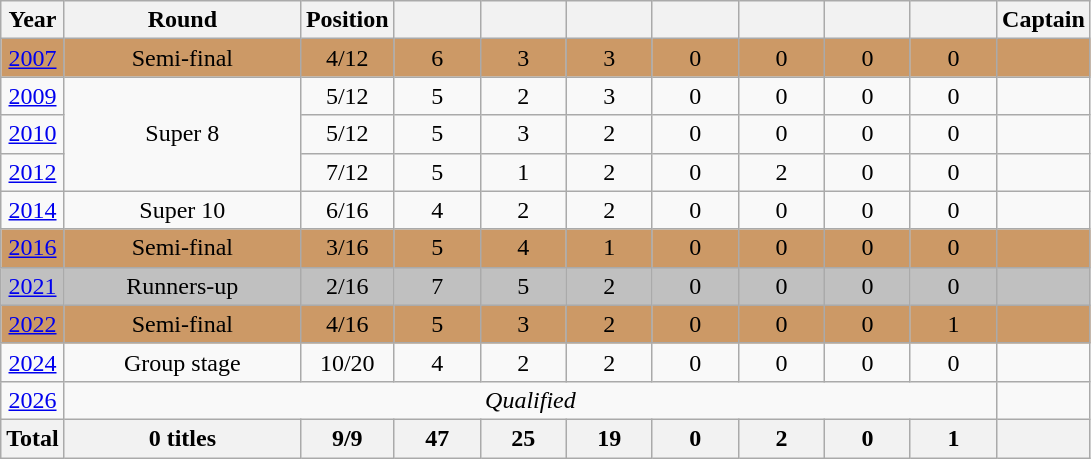<table class="wikitable" style="text-align:center">
<tr>
<th scope=col>Year</th>
<th width=150>Round</th>
<th width=50>Position</th>
<th width=50></th>
<th width=50></th>
<th width=50></th>
<th width=50></th>
<th width=50></th>
<th width=50></th>
<th width=50></th>
<th width=50>Captain</th>
</tr>
<tr style="background:#c96">
<td> <a href='#'>2007</a></td>
<td>Semi-final</td>
<td>4/12</td>
<td>6</td>
<td>3</td>
<td>3</td>
<td>0</td>
<td>0</td>
<td>0</td>
<td>0</td>
<td></td>
</tr>
<tr>
<td> <a href='#'>2009</a></td>
<td rowspan=3>Super 8</td>
<td>5/12</td>
<td>5</td>
<td>2</td>
<td>3</td>
<td>0</td>
<td>0</td>
<td>0</td>
<td>0</td>
<td></td>
</tr>
<tr>
<td> <a href='#'>2010</a></td>
<td>5/12</td>
<td>5</td>
<td>3</td>
<td>2</td>
<td>0</td>
<td>0</td>
<td>0</td>
<td>0</td>
<td></td>
</tr>
<tr>
<td> <a href='#'>2012</a></td>
<td>7/12</td>
<td>5</td>
<td>1</td>
<td>2</td>
<td>0</td>
<td>2</td>
<td>0</td>
<td>0</td>
<td></td>
</tr>
<tr>
<td> <a href='#'>2014</a></td>
<td>Super 10</td>
<td>6/16</td>
<td>4</td>
<td>2</td>
<td>2</td>
<td>0</td>
<td>0</td>
<td>0</td>
<td>0</td>
<td></td>
</tr>
<tr style="background:#c96">
<td> <a href='#'>2016</a></td>
<td>Semi-final</td>
<td>3/16</td>
<td>5</td>
<td>4</td>
<td>1</td>
<td>0</td>
<td>0</td>
<td>0</td>
<td>0</td>
<td></td>
</tr>
<tr style="background:silver">
<td>  <a href='#'>2021</a></td>
<td>Runners-up</td>
<td>2/16</td>
<td>7</td>
<td>5</td>
<td>2</td>
<td>0</td>
<td>0</td>
<td>0</td>
<td>0</td>
<td></td>
</tr>
<tr style="background:#c96">
<td> <a href='#'>2022</a></td>
<td>Semi-final</td>
<td>4/16</td>
<td>5</td>
<td>3</td>
<td>2</td>
<td>0</td>
<td>0</td>
<td>0</td>
<td>1</td>
<td></td>
</tr>
<tr>
<td>  <a href='#'>2024</a></td>
<td>Group stage</td>
<td>10/20</td>
<td>4</td>
<td>2</td>
<td>2</td>
<td>0</td>
<td>0</td>
<td>0</td>
<td>0</td>
<td></td>
</tr>
<tr>
<td>  <a href='#'>2026</a></td>
<td colspan=9><em>Qualified</em></td>
</tr>
<tr>
<th>Total</th>
<th>0 titles</th>
<th>9/9</th>
<th>47</th>
<th>25</th>
<th>19</th>
<th>0</th>
<th>2</th>
<th>0</th>
<th>1</th>
<th></th>
</tr>
</table>
